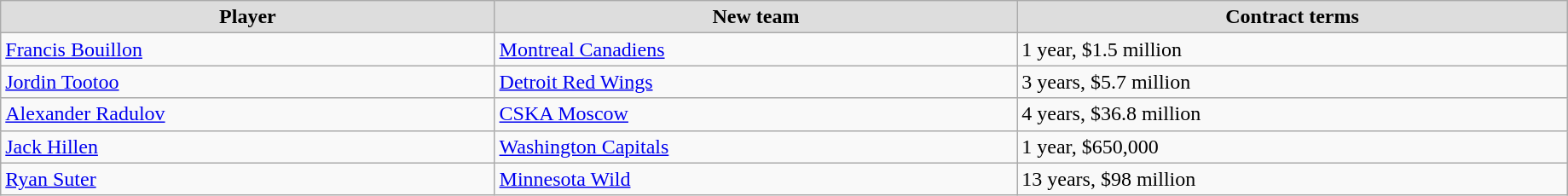<table class="wikitable" width=97%>
<tr align="center" bgcolor="#dddddd">
<td><strong>Player</strong></td>
<td><strong>New team</strong></td>
<td><strong>Contract terms</strong></td>
</tr>
<tr>
<td><a href='#'>Francis Bouillon</a></td>
<td><a href='#'>Montreal Canadiens</a></td>
<td>1 year, $1.5 million</td>
</tr>
<tr>
<td><a href='#'>Jordin Tootoo</a></td>
<td><a href='#'>Detroit Red Wings</a></td>
<td>3 years, $5.7 million</td>
</tr>
<tr>
<td><a href='#'>Alexander Radulov</a></td>
<td><a href='#'>CSKA Moscow</a></td>
<td>4 years, $36.8 million</td>
</tr>
<tr>
<td><a href='#'>Jack Hillen</a></td>
<td><a href='#'>Washington Capitals</a></td>
<td>1 year, $650,000</td>
</tr>
<tr>
<td><a href='#'>Ryan Suter</a></td>
<td><a href='#'>Minnesota Wild</a></td>
<td>13 years, $98 million</td>
</tr>
</table>
